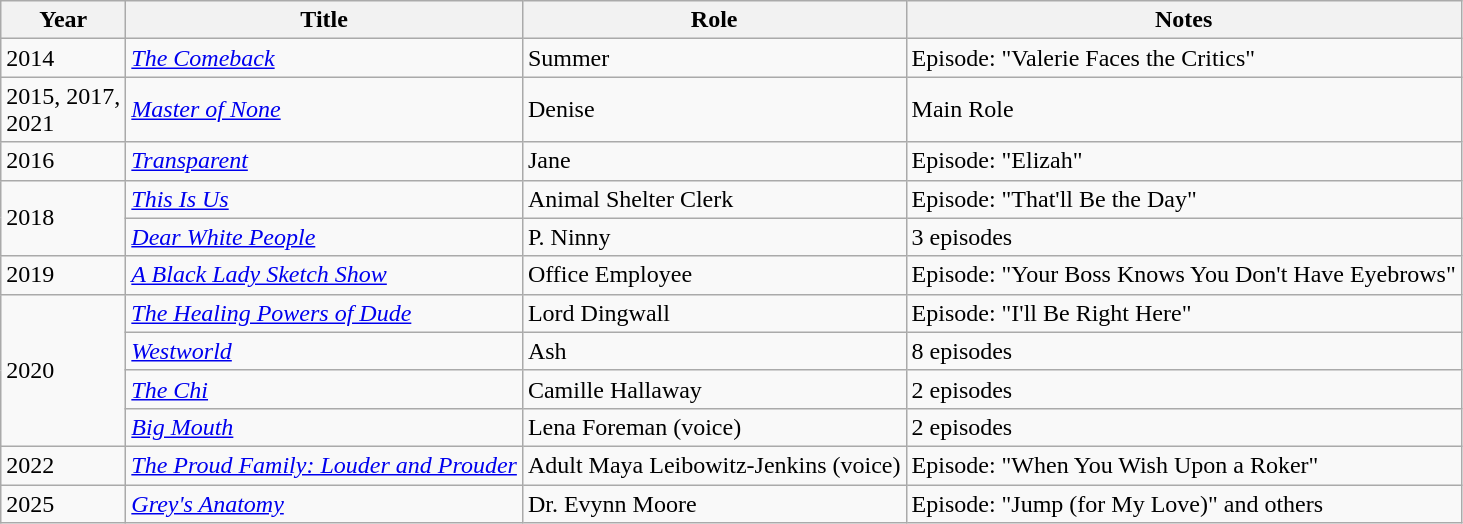<table class="wikitable">
<tr>
<th>Year</th>
<th>Title</th>
<th>Role</th>
<th>Notes</th>
</tr>
<tr>
<td>2014</td>
<td><em><a href='#'>The Comeback</a></em></td>
<td>Summer</td>
<td>Episode: "Valerie Faces the Critics"</td>
</tr>
<tr>
<td>2015, 2017,<br>2021</td>
<td><em><a href='#'>Master of None</a></em></td>
<td>Denise</td>
<td>Main Role</td>
</tr>
<tr>
<td>2016</td>
<td><em><a href='#'>Transparent</a></em></td>
<td>Jane</td>
<td>Episode: "Elizah"</td>
</tr>
<tr>
<td rowspan="2">2018</td>
<td><em><a href='#'>This Is Us</a></em></td>
<td>Animal Shelter Clerk</td>
<td>Episode: "That'll Be the Day"</td>
</tr>
<tr>
<td><em><a href='#'>Dear White People</a></em></td>
<td>P. Ninny</td>
<td>3 episodes</td>
</tr>
<tr>
<td>2019</td>
<td><em><a href='#'>A Black Lady Sketch Show</a></em></td>
<td>Office Employee</td>
<td>Episode: "Your Boss Knows You Don't Have Eyebrows"</td>
</tr>
<tr>
<td rowspan="4">2020</td>
<td><em><a href='#'>The Healing Powers of Dude</a></em></td>
<td>Lord Dingwall</td>
<td>Episode: "I'll Be Right Here"</td>
</tr>
<tr>
<td><em><a href='#'>Westworld</a></em></td>
<td>Ash</td>
<td>8 episodes</td>
</tr>
<tr>
<td><em><a href='#'>The Chi</a></em></td>
<td>Camille Hallaway</td>
<td>2 episodes</td>
</tr>
<tr>
<td><em><a href='#'>Big Mouth</a></em></td>
<td>Lena Foreman (voice)</td>
<td>2 episodes</td>
</tr>
<tr>
<td>2022</td>
<td><em><a href='#'>The Proud Family: Louder and Prouder</a></em></td>
<td>Adult Maya Leibowitz-Jenkins (voice)</td>
<td>Episode: "When You Wish Upon a Roker"</td>
</tr>
<tr>
<td>2025</td>
<td><em><a href='#'>Grey's Anatomy</a></td>
<td>Dr. Evynn Moore</td>
<td>Episode: "Jump (for My Love)" and others</td>
</tr>
</table>
